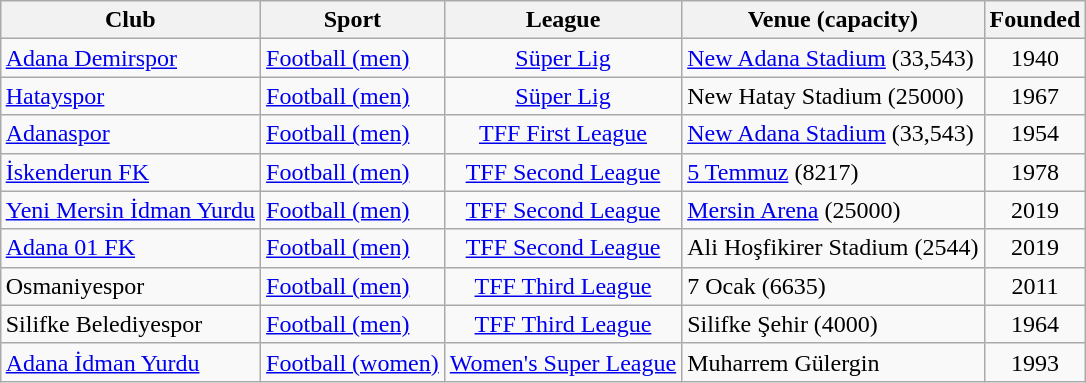<table class="wikitable sortable" style="margin:1em auto;">
<tr>
<th>Club</th>
<th>Sport</th>
<th>League</th>
<th>Venue (capacity)</th>
<th>Founded</th>
</tr>
<tr>
<td><a href='#'>Adana Demirspor</a></td>
<td><a href='#'>Football (men)</a></td>
<td style="text-align:center;"><a href='#'>Süper Lig</a></td>
<td><a href='#'>New Adana Stadium</a> (33,543)</td>
<td align=center>1940</td>
</tr>
<tr>
<td><a href='#'>Hatayspor</a></td>
<td><a href='#'>Football (men)</a></td>
<td style="text-align:center;"><a href='#'>Süper Lig</a></td>
<td>New Hatay Stadium (25000)</td>
<td align=center>1967</td>
</tr>
<tr>
<td><a href='#'>Adanaspor</a></td>
<td><a href='#'>Football (men)</a></td>
<td style="text-align:center;"><a href='#'>TFF First League</a></td>
<td><a href='#'>New Adana Stadium</a> (33,543)</td>
<td align=center>1954</td>
</tr>
<tr>
<td><a href='#'>İskenderun FK</a></td>
<td><a href='#'>Football (men)</a></td>
<td style="text-align:center;"><a href='#'>TFF Second League</a></td>
<td><a href='#'>5 Temmuz</a> (8217)</td>
<td align=center>1978</td>
</tr>
<tr>
<td><a href='#'>Yeni Mersin İdman Yurdu</a></td>
<td><a href='#'>Football (men)</a></td>
<td style="text-align:center;"><a href='#'>TFF Second League</a></td>
<td><a href='#'>Mersin Arena</a> (25000)</td>
<td align=center>2019</td>
</tr>
<tr>
<td><a href='#'>Adana 01 FK</a></td>
<td><a href='#'>Football (men)</a></td>
<td style="text-align:center;"><a href='#'>TFF Second League</a></td>
<td>Ali Hoşfikirer Stadium (2544)</td>
<td align=center>2019</td>
</tr>
<tr>
<td>Osmaniyespor</td>
<td><a href='#'>Football (men)</a></td>
<td style="text-align:center;"><a href='#'>TFF Third League</a></td>
<td>7 Ocak (6635)</td>
<td align=center>2011</td>
</tr>
<tr>
<td>Silifke Belediyespor</td>
<td><a href='#'>Football (men)</a></td>
<td style="text-align:center;"><a href='#'>TFF Third League</a></td>
<td>Silifke Şehir (4000)</td>
<td align=center>1964</td>
</tr>
<tr>
<td><a href='#'>Adana İdman Yurdu</a></td>
<td><a href='#'>Football (women)</a></td>
<td style="text-align:center;"><a href='#'>Women's Super League</a></td>
<td>Muharrem Gülergin</td>
<td align=center>1993</td>
</tr>
</table>
